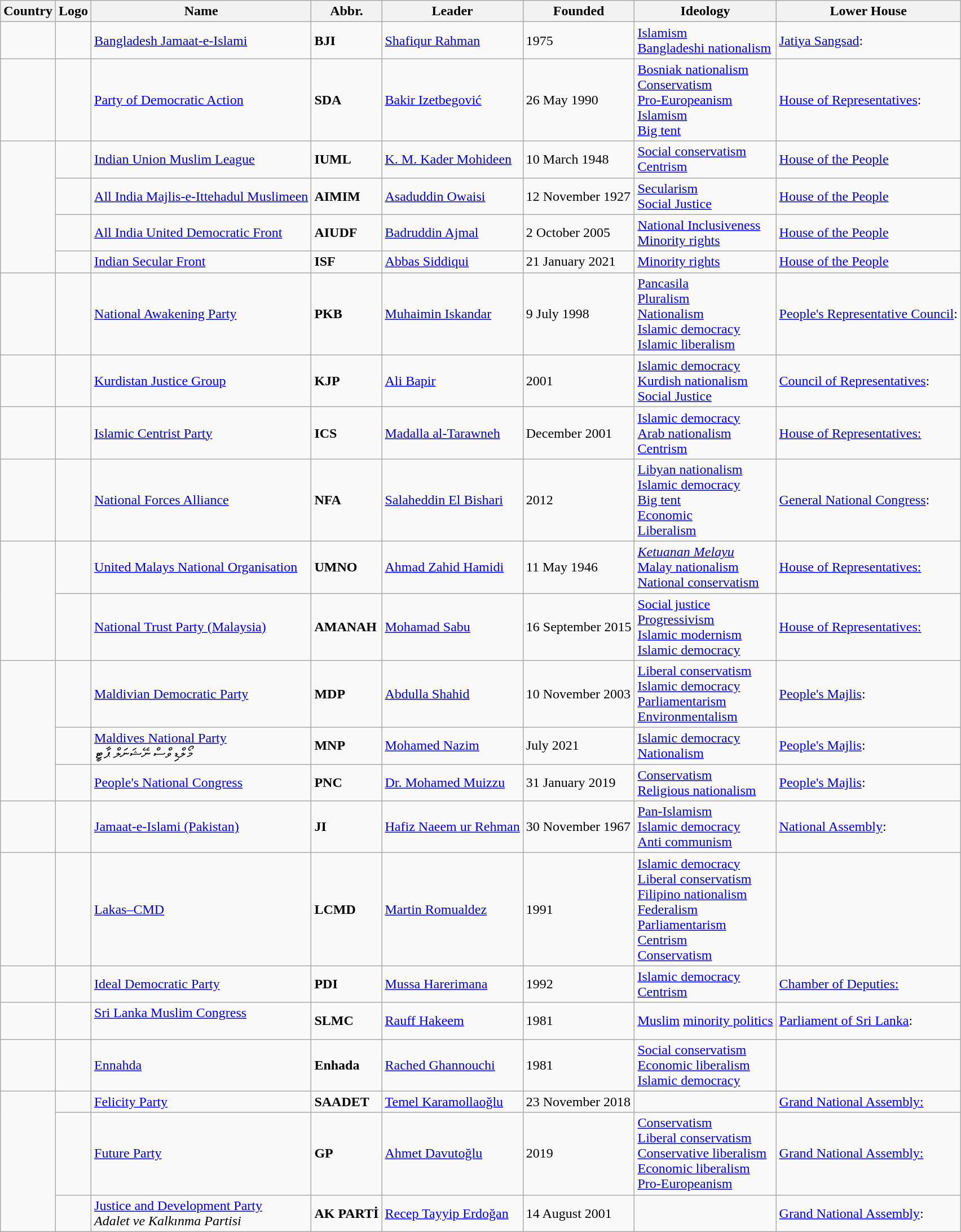<table class="wikitable sortable">
<tr>
<th>Country</th>
<th>Logo</th>
<th>Name</th>
<th>Abbr.</th>
<th>Leader</th>
<th>Founded</th>
<th>Ideology</th>
<th>Lower House</th>
</tr>
<tr>
<td></td>
<td></td>
<td><a href='#'>Bangladesh Jamaat-e-Islami</a><br></td>
<td><strong>BJI</strong></td>
<td><a href='#'>Shafiqur Rahman</a></td>
<td>1975</td>
<td><a href='#'>Islamism</a><br><a href='#'>Bangladeshi nationalism</a></td>
<td><a href='#'>Jatiya Sangsad</a>:</td>
</tr>
<tr>
<td></td>
<td></td>
<td><a href='#'>Party of Democratic Action</a><br></td>
<td><strong>SDA</strong></td>
<td><a href='#'>Bakir Izetbegović</a></td>
<td>26 May 1990</td>
<td><a href='#'>Bosniak nationalism</a><br><a href='#'>Conservatism</a><br><a href='#'>Pro-Europeanism</a><br><a href='#'>Islamism</a><br><a href='#'>Big tent</a></td>
<td><a href='#'>House of Representatives</a>:</td>
</tr>
<tr>
<td rowspan="4"></td>
<td></td>
<td><a href='#'>Indian Union Muslim League</a><br></td>
<td><strong>IUML</strong></td>
<td><a href='#'>K. M. Kader Mohideen</a></td>
<td>10 March 1948</td>
<td><a href='#'>Social conservatism</a><br><a href='#'>Centrism</a></td>
<td><a href='#'>House of the People</a></td>
</tr>
<tr>
<td></td>
<td><a href='#'>All India Majlis-e-Ittehadul Muslimeen</a><br></td>
<td><strong>AIMIM</strong></td>
<td><a href='#'>Asaduddin Owaisi</a></td>
<td>12 November 1927</td>
<td><a href='#'>Secularism</a><br><a href='#'>Social Justice</a></td>
<td><a href='#'>House of the People</a></td>
</tr>
<tr>
<td></td>
<td><a href='#'>All India United Democratic Front</a><br></td>
<td><strong>AIUDF</strong></td>
<td><a href='#'>Badruddin Ajmal</a></td>
<td>2 October 2005</td>
<td><a href='#'>National Inclusiveness</a><br><a href='#'>Minority rights</a></td>
<td><a href='#'>House of the People</a></td>
</tr>
<tr>
<td></td>
<td><a href='#'>Indian Secular Front</a><br></td>
<td><strong>ISF</strong></td>
<td><a href='#'>Abbas Siddiqui</a></td>
<td>21 January 2021</td>
<td><a href='#'>Minority rights</a></td>
<td><a href='#'>House of the People</a></td>
</tr>
<tr>
<td rowspan="1"></td>
<td></td>
<td><a href='#'>National Awakening Party</a><br></td>
<td><strong>PKB</strong></td>
<td><a href='#'>Muhaimin Iskandar</a></td>
<td>9 July 1998</td>
<td><a href='#'>Pancasila</a><br><a href='#'>Pluralism</a><br><a href='#'>Nationalism</a><br><a href='#'>Islamic democracy</a><br><a href='#'>Islamic liberalism</a></td>
<td><a href='#'>People's Representative Council</a>:</td>
</tr>
<tr>
<td></td>
<td></td>
<td><a href='#'>Kurdistan Justice Group</a><br></td>
<td><strong>KJP</strong></td>
<td><a href='#'>Ali Bapir</a></td>
<td>2001</td>
<td><a href='#'>Islamic democracy</a><br><a href='#'>Kurdish nationalism</a><br><a href='#'>Social Justice</a></td>
<td><a href='#'>Council of Representatives</a>:</td>
</tr>
<tr>
<td></td>
<td></td>
<td><a href='#'>Islamic Centrist Party</a><br></td>
<td><strong>ICS</strong></td>
<td><a href='#'>Madalla al-Tarawneh</a></td>
<td>December 2001</td>
<td><a href='#'>Islamic democracy</a><br><a href='#'>Arab nationalism</a><br><a href='#'>Centrism</a></td>
<td><a href='#'>House of Representatives:</a></td>
</tr>
<tr>
<td></td>
<td></td>
<td><a href='#'>National Forces Alliance</a><br></td>
<td><strong>NFA</strong></td>
<td><a href='#'>Salaheddin El Bishari</a></td>
<td>2012</td>
<td><a href='#'>Libyan nationalism</a><br><a href='#'>Islamic democracy</a><br><a href='#'>Big tent</a><br><a href='#'>Economic</a><br><a href='#'>Liberalism</a></td>
<td><a href='#'>General National Congress</a>:</td>
</tr>
<tr>
<td rowspan="2"></td>
<td></td>
<td><a href='#'>United Malays National Organisation</a><br></td>
<td><strong>UMNO</strong></td>
<td><a href='#'>Ahmad Zahid Hamidi</a></td>
<td>11 May 1946</td>
<td><em><a href='#'>Ketuanan Melayu</a></em><br><a href='#'>Malay nationalism</a><br><a href='#'>National conservatism</a></td>
<td><a href='#'>House of Representatives:</a></td>
</tr>
<tr>
<td></td>
<td><a href='#'>National Trust Party (Malaysia)</a><br></td>
<td><strong>AMANAH</strong></td>
<td><a href='#'>Mohamad Sabu</a></td>
<td>16 September 2015</td>
<td><a href='#'>Social justice</a><br><a href='#'>Progressivism</a><br><a href='#'>Islamic modernism</a><br><a href='#'>Islamic democracy</a></td>
<td><a href='#'>House of Representatives:</a></td>
</tr>
<tr>
<td rowspan="3"></td>
<td></td>
<td><a href='#'>Maldivian Democratic Party</a><br></td>
<td><strong>MDP</strong></td>
<td><a href='#'>Abdulla Shahid</a></td>
<td>10 November 2003</td>
<td><a href='#'>Liberal conservatism</a><br><a href='#'>Islamic democracy</a><br><a href='#'>Parliamentarism</a><br><a href='#'>Environmentalism</a></td>
<td><a href='#'>People's Majlis</a>:</td>
</tr>
<tr>
<td></td>
<td><a href='#'>Maldives National Party</a><br>މޯލްޑިވްސް ނޭޝަނަލް ޕާޓީ</td>
<td><strong>MNP</strong></td>
<td><a href='#'>Mohamed Nazim</a></td>
<td>July 2021</td>
<td><a href='#'>Islamic democracy</a><br><a href='#'>Nationalism</a></td>
<td><a href='#'>People's Majlis</a>:</td>
</tr>
<tr>
<td></td>
<td><a href='#'>People's National Congress</a><br></td>
<td><strong>PNC</strong></td>
<td><a href='#'>Dr. Mohamed Muizzu</a></td>
<td>31 January 2019</td>
<td><a href='#'>Conservatism</a><br><a href='#'>Religious nationalism</a><br></td>
<td><a href='#'>People's Majlis</a>:</td>
</tr>
<tr>
<td></td>
<td></td>
<td><a href='#'>Jamaat-e-Islami (Pakistan)</a><br></td>
<td><strong>JI</strong></td>
<td><a href='#'>Hafiz Naeem ur Rehman</a></td>
<td>30 November 1967</td>
<td><a href='#'>Pan-Islamism</a><br><a href='#'>Islamic democracy</a><br><a href='#'>Anti communism</a></td>
<td><a href='#'>National Assembly</a>:</td>
</tr>
<tr>
<td></td>
<td></td>
<td><a href='#'>Lakas–CMD</a><br></td>
<td><strong>LCMD</strong></td>
<td><a href='#'>Martin Romualdez</a></td>
<td>1991</td>
<td><a href='#'>Islamic democracy</a><br><a href='#'>Liberal conservatism</a><br><a href='#'>Filipino nationalism</a><br><a href='#'>Federalism</a><br><a href='#'>Parliamentarism</a><br><a href='#'>Centrism</a><br><a href='#'>Conservatism</a></td>
<td></td>
</tr>
<tr>
<td></td>
<td></td>
<td><a href='#'>Ideal Democratic Party</a><br></td>
<td><strong>PDI</strong></td>
<td><a href='#'>Mussa Harerimana</a></td>
<td>1992</td>
<td><a href='#'>Islamic democracy</a><br><a href='#'>Centrism</a></td>
<td><a href='#'>Chamber of Deputies:</a></td>
</tr>
<tr>
<td></td>
<td></td>
<td><a href='#'>Sri Lanka Muslim Congress</a><br><br></td>
<td><strong>SLMC</strong></td>
<td><a href='#'>Rauff Hakeem</a></td>
<td>1981</td>
<td><a href='#'>Muslim</a> <a href='#'>minority politics</a></td>
<td><a href='#'>Parliament of Sri Lanka</a>:</td>
</tr>
<tr>
<td></td>
<td></td>
<td><a href='#'>Ennahda</a><br></td>
<td><strong>Enhada</strong></td>
<td><a href='#'>Rached Ghannouchi</a></td>
<td>1981</td>
<td><a href='#'>Social conservatism</a><br><a href='#'>Economic liberalism</a><br><a href='#'>Islamic democracy</a></td>
<td></td>
</tr>
<tr>
<td rowspan="3"></td>
<td></td>
<td><a href='#'>Felicity Party</a><br></td>
<td><strong>SAADET</strong></td>
<td><a href='#'>Temel Karamollaoğlu</a></td>
<td>23 November 2018</td>
<td></td>
<td><a href='#'>Grand National Assembly:</a></td>
</tr>
<tr>
<td></td>
<td><a href='#'>Future Party</a><br></td>
<td><strong>GP</strong></td>
<td><a href='#'>Ahmet Davutoğlu</a></td>
<td>2019</td>
<td><a href='#'>Conservatism</a><br><a href='#'>Liberal conservatism</a><br><a href='#'>Conservative liberalism</a><br><a href='#'>Economic liberalism</a><br><a href='#'>Pro-Europeanism</a></td>
<td><a href='#'>Grand National Assembly:</a></td>
</tr>
<tr>
<td></td>
<td><a href='#'>Justice and Development Party</a><br><em>Adalet ve Kalkınma Partisi</em></td>
<td><strong>AK PARTİ</strong></td>
<td><a href='#'>Recep Tayyip Erdoğan</a></td>
<td>14 August 2001</td>
<td></td>
<td><a href='#'>Grand National Assembly</a>:</td>
</tr>
</table>
